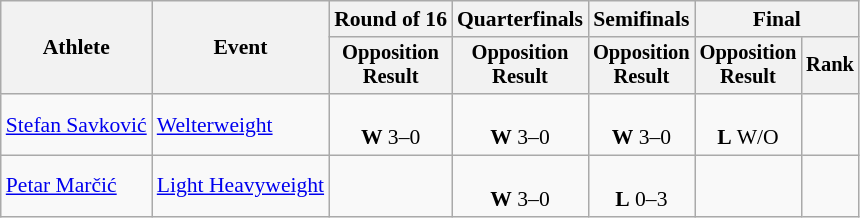<table class="wikitable" style="font-size:90%">
<tr>
<th rowspan=2>Athlete</th>
<th rowspan=2>Event</th>
<th>Round of 16</th>
<th>Quarterfinals</th>
<th>Semifinals</th>
<th colspan=2>Final</th>
</tr>
<tr style="font-size:95%">
<th>Opposition<br>Result</th>
<th>Opposition<br>Result</th>
<th>Opposition<br>Result</th>
<th>Opposition<br>Result</th>
<th>Rank</th>
</tr>
<tr align=center>
<td align=left><a href='#'>Stefan Savković</a></td>
<td align=left><a href='#'>Welterweight</a></td>
<td><br><strong>W</strong> 3–0</td>
<td><br><strong>W</strong> 3–0</td>
<td><br><strong>W</strong> 3–0</td>
<td><br><strong>L</strong> W/O</td>
<td></td>
</tr>
<tr align=center>
<td align=left><a href='#'>Petar Marčić</a></td>
<td align=left><a href='#'>Light Heavyweight</a></td>
<td></td>
<td><br><strong>W</strong> 3–0</td>
<td><br><strong>L</strong> 0–3</td>
<td></td>
<td></td>
</tr>
</table>
